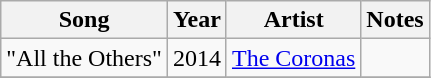<table class="wikitable sortable">
<tr>
<th>Song</th>
<th>Year</th>
<th>Artist</th>
<th class="unsortable">Notes</th>
</tr>
<tr>
<td>"All the Others"</td>
<td>2014</td>
<td><a href='#'>The Coronas</a></td>
<td></td>
</tr>
<tr>
</tr>
</table>
